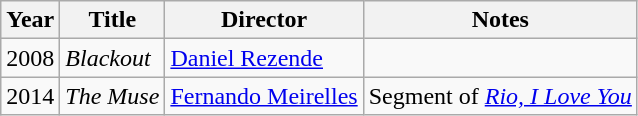<table class="wikitable">
<tr>
<th>Year</th>
<th>Title</th>
<th>Director</th>
<th>Notes</th>
</tr>
<tr>
<td>2008</td>
<td><em>Blackout</em></td>
<td><a href='#'>Daniel Rezende</a></td>
<td></td>
</tr>
<tr>
<td>2014</td>
<td><em>The Muse</em></td>
<td><a href='#'>Fernando Meirelles</a></td>
<td>Segment of <em><a href='#'>Rio, I Love You</a></em></td>
</tr>
</table>
